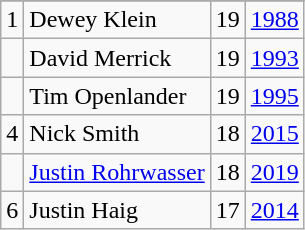<table class="wikitable">
<tr>
</tr>
<tr>
<td>1</td>
<td>Dewey Klein</td>
<td>19</td>
<td><a href='#'>1988</a></td>
</tr>
<tr>
<td></td>
<td>David Merrick</td>
<td>19</td>
<td><a href='#'>1993</a></td>
</tr>
<tr>
<td></td>
<td>Tim Openlander</td>
<td>19</td>
<td><a href='#'>1995</a></td>
</tr>
<tr>
<td>4</td>
<td>Nick Smith</td>
<td>18</td>
<td><a href='#'>2015</a></td>
</tr>
<tr>
<td></td>
<td><a href='#'>Justin Rohrwasser</a></td>
<td>18</td>
<td><a href='#'>2019</a></td>
</tr>
<tr>
<td>6</td>
<td>Justin Haig</td>
<td>17</td>
<td><a href='#'>2014</a></td>
</tr>
</table>
